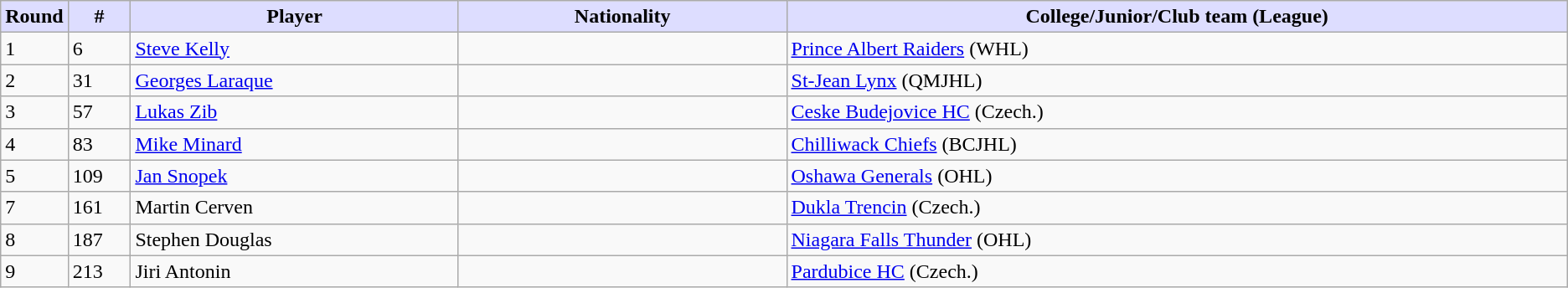<table class="wikitable">
<tr style="text-align:center;">
<th style="background:#ddf; width:4.0%;">Round</th>
<th style="background:#ddf; width:4.0%;">#</th>
<th style="background:#ddf; width:21.0%;">Player</th>
<th style="background:#ddf; width:21.0%;">Nationality</th>
<th style="background:#ddf; width:100.0%;">College/Junior/Club team (League)</th>
</tr>
<tr>
<td>1</td>
<td>6</td>
<td><a href='#'>Steve Kelly</a></td>
<td></td>
<td><a href='#'>Prince Albert Raiders</a> (WHL)</td>
</tr>
<tr>
<td>2</td>
<td>31</td>
<td><a href='#'>Georges Laraque</a></td>
<td></td>
<td><a href='#'>St-Jean Lynx</a> (QMJHL)</td>
</tr>
<tr>
<td>3</td>
<td>57</td>
<td><a href='#'>Lukas Zib</a></td>
<td></td>
<td><a href='#'>Ceske Budejovice HC</a> (Czech.)</td>
</tr>
<tr>
<td>4</td>
<td>83</td>
<td><a href='#'>Mike Minard</a></td>
<td></td>
<td><a href='#'>Chilliwack Chiefs</a> (BCJHL)</td>
</tr>
<tr>
<td>5</td>
<td>109</td>
<td><a href='#'>Jan Snopek</a></td>
<td></td>
<td><a href='#'>Oshawa Generals</a> (OHL)</td>
</tr>
<tr>
<td>7</td>
<td>161</td>
<td>Martin Cerven</td>
<td></td>
<td><a href='#'>Dukla Trencin</a> (Czech.)</td>
</tr>
<tr>
<td>8</td>
<td>187</td>
<td>Stephen Douglas</td>
<td></td>
<td><a href='#'>Niagara Falls Thunder</a> (OHL)</td>
</tr>
<tr>
<td>9</td>
<td>213</td>
<td>Jiri Antonin</td>
<td></td>
<td><a href='#'>Pardubice HC</a> (Czech.)</td>
</tr>
</table>
